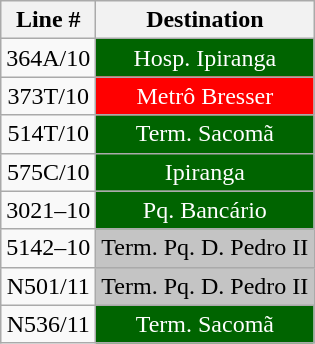<table class="wikitable">
<tr>
<th align="center">Line #</th>
<th align="center">Destination</th>
</tr>
<tr>
<td align="center">364A/10</td>
<td align="center" bgcolor="006400" style="color:white">Hosp. Ipiranga</td>
</tr>
<tr>
<td align="center">373T/10</td>
<td align="center" bgcolor="FF0000" style="color:white">Metrô Bresser</td>
</tr>
<tr>
<td align="center">514T/10</td>
<td align="center" bgcolor="006400" style="color:white">Term. Sacomã</td>
</tr>
<tr>
<td align="center">575C/10</td>
<td align="center" bgcolor="006400" style="color:white">Ipiranga</td>
</tr>
<tr>
<td align="center">3021–10</td>
<td align="center" bgcolor="006400" style="color:white">Pq. Bancário</td>
</tr>
<tr>
<td align="center">5142–10</td>
<td align="center" bgcolor="c4c4c4">Term. Pq. D. Pedro II</td>
</tr>
<tr>
<td align="center">N501/11</td>
<td align="center" bgcolor="c4c4c4">Term. Pq. D. Pedro II</td>
</tr>
<tr>
<td align="center">N536/11</td>
<td align="center" bgcolor="006400" style="color:white">Term. Sacomã</td>
</tr>
</table>
